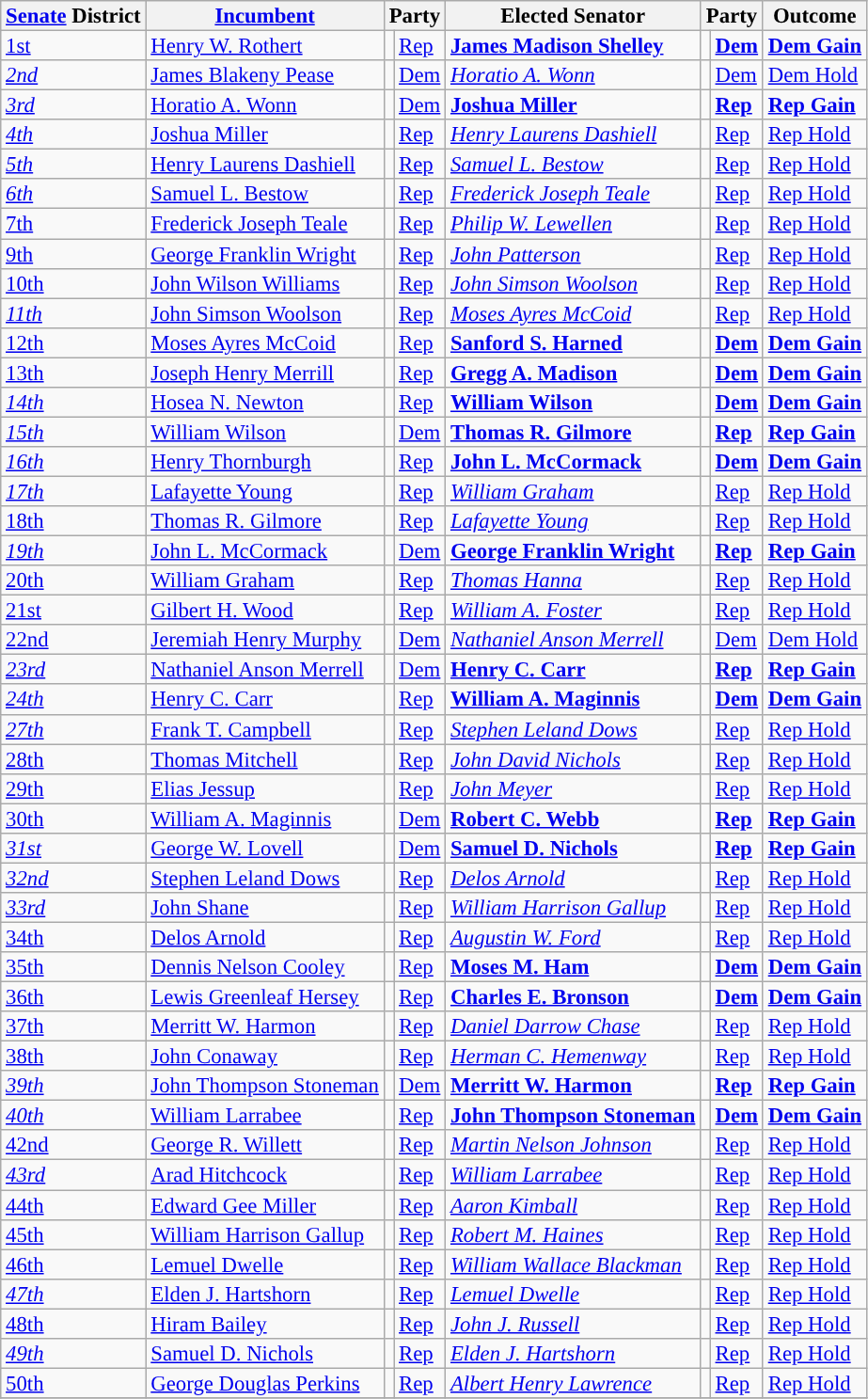<table class="sortable wikitable" style="font-size:95%;line-height:14px;">
<tr>
<th class="sortable"><a href='#'>Senate</a> District</th>
<th class="sortable"><a href='#'>Incumbent</a></th>
<th colspan="2">Party</th>
<th class="sortable">Elected Senator</th>
<th colspan="2">Party</th>
<th class="sortable">Outcome</th>
</tr>
<tr>
<td><a href='#'>1st</a></td>
<td><a href='#'>Henry W. Rothert</a></td>
<td style="background:"></td>
<td><a href='#'>Rep</a></td>
<td><strong><a href='#'>James Madison Shelley</a></strong></td>
<td style="background:"></td>
<td><strong><a href='#'>Dem</a></strong></td>
<td><strong><a href='#'>Dem Gain</a></strong></td>
</tr>
<tr>
<td><em><a href='#'>2nd</a></em></td>
<td><a href='#'>James Blakeny Pease</a></td>
<td style="background:"></td>
<td><a href='#'>Dem</a></td>
<td><em><a href='#'>Horatio A. Wonn</a></em></td>
<td style="background:"></td>
<td><a href='#'>Dem</a></td>
<td><a href='#'>Dem Hold</a></td>
</tr>
<tr>
<td><em><a href='#'>3rd</a></em></td>
<td><a href='#'>Horatio A. Wonn</a></td>
<td style="background:"></td>
<td><a href='#'>Dem</a></td>
<td><strong><a href='#'>Joshua Miller</a></strong></td>
<td style="background:"></td>
<td><strong><a href='#'>Rep</a></strong></td>
<td><strong><a href='#'>Rep Gain</a></strong></td>
</tr>
<tr>
<td><em><a href='#'>4th</a></em></td>
<td><a href='#'>Joshua Miller</a></td>
<td style="background:"></td>
<td><a href='#'>Rep</a></td>
<td><em><a href='#'>Henry Laurens Dashiell</a></em></td>
<td style="background:"></td>
<td><a href='#'>Rep</a></td>
<td><a href='#'>Rep Hold</a></td>
</tr>
<tr>
<td><em><a href='#'>5th</a></em></td>
<td><a href='#'>Henry Laurens Dashiell</a></td>
<td style="background:"></td>
<td><a href='#'>Rep</a></td>
<td><em><a href='#'>Samuel L. Bestow</a></em></td>
<td style="background:"></td>
<td><a href='#'>Rep</a></td>
<td><a href='#'>Rep Hold</a></td>
</tr>
<tr>
<td><em><a href='#'>6th</a></em></td>
<td><a href='#'>Samuel L. Bestow</a></td>
<td style="background:"></td>
<td><a href='#'>Rep</a></td>
<td><em><a href='#'>Frederick Joseph Teale</a></em></td>
<td style="background:"></td>
<td><a href='#'>Rep</a></td>
<td><a href='#'>Rep Hold</a></td>
</tr>
<tr>
<td><a href='#'>7th</a></td>
<td><a href='#'>Frederick Joseph Teale</a></td>
<td style="background:"></td>
<td><a href='#'>Rep</a></td>
<td><em><a href='#'>Philip W. Lewellen</a></em></td>
<td style="background:"></td>
<td><a href='#'>Rep</a></td>
<td><a href='#'>Rep Hold</a></td>
</tr>
<tr>
<td><a href='#'>9th</a></td>
<td><a href='#'>George Franklin Wright</a></td>
<td style="background:"></td>
<td><a href='#'>Rep</a></td>
<td><em><a href='#'>John Patterson</a></em></td>
<td style="background:"></td>
<td><a href='#'>Rep</a></td>
<td><a href='#'>Rep Hold</a></td>
</tr>
<tr>
<td><a href='#'>10th</a></td>
<td><a href='#'>John Wilson Williams</a></td>
<td style="background:"></td>
<td><a href='#'>Rep</a></td>
<td><em><a href='#'>John Simson Woolson</a></em></td>
<td style="background:"></td>
<td><a href='#'>Rep</a></td>
<td><a href='#'>Rep Hold</a></td>
</tr>
<tr>
<td><em><a href='#'>11th</a></em></td>
<td><a href='#'>John Simson Woolson</a></td>
<td style="background:"></td>
<td><a href='#'>Rep</a></td>
<td><em><a href='#'>Moses Ayres McCoid</a></em></td>
<td style="background:"></td>
<td><a href='#'>Rep</a></td>
<td><a href='#'>Rep Hold</a></td>
</tr>
<tr>
<td><a href='#'>12th</a></td>
<td><a href='#'>Moses Ayres McCoid</a></td>
<td style="background:"></td>
<td><a href='#'>Rep</a></td>
<td><strong><a href='#'>Sanford S. Harned</a></strong></td>
<td style="background:"></td>
<td><strong><a href='#'>Dem</a></strong></td>
<td><strong><a href='#'>Dem Gain</a></strong></td>
</tr>
<tr>
<td><a href='#'>13th</a></td>
<td><a href='#'>Joseph Henry Merrill</a></td>
<td style="background:"></td>
<td><a href='#'>Rep</a></td>
<td><strong><a href='#'>Gregg A. Madison</a></strong></td>
<td style="background:"></td>
<td><strong><a href='#'>Dem</a></strong></td>
<td><strong><a href='#'>Dem Gain</a></strong></td>
</tr>
<tr>
<td><em><a href='#'>14th</a></em></td>
<td><a href='#'>Hosea N. Newton</a></td>
<td style="background:"></td>
<td><a href='#'>Rep</a></td>
<td><strong><a href='#'>William Wilson</a></strong></td>
<td style="background:"></td>
<td><strong><a href='#'>Dem</a></strong></td>
<td><strong><a href='#'>Dem Gain</a></strong></td>
</tr>
<tr>
<td><em><a href='#'>15th</a></em></td>
<td><a href='#'>William Wilson</a></td>
<td style="background:"></td>
<td><a href='#'>Dem</a></td>
<td><strong><a href='#'>Thomas R. Gilmore</a></strong></td>
<td style="background:"></td>
<td><strong><a href='#'>Rep</a></strong></td>
<td><strong><a href='#'>Rep Gain</a></strong></td>
</tr>
<tr>
<td><em><a href='#'>16th</a></em></td>
<td><a href='#'>Henry Thornburgh</a></td>
<td style="background:"></td>
<td><a href='#'>Rep</a></td>
<td><strong><a href='#'>John L. McCormack</a></strong></td>
<td style="background:"></td>
<td><strong><a href='#'>Dem</a></strong></td>
<td><strong><a href='#'>Dem Gain</a></strong></td>
</tr>
<tr>
<td><em><a href='#'>17th</a></em></td>
<td><a href='#'>Lafayette Young</a></td>
<td style="background:"></td>
<td><a href='#'>Rep</a></td>
<td><em><a href='#'>William Graham</a></em></td>
<td style="background:"></td>
<td><a href='#'>Rep</a></td>
<td><a href='#'>Rep Hold</a></td>
</tr>
<tr>
<td><a href='#'>18th</a></td>
<td><a href='#'>Thomas R. Gilmore</a></td>
<td style="background:"></td>
<td><a href='#'>Rep</a></td>
<td><em><a href='#'>Lafayette Young</a></em></td>
<td style="background:"></td>
<td><a href='#'>Rep</a></td>
<td><a href='#'>Rep Hold</a></td>
</tr>
<tr>
<td><em><a href='#'>19th</a></em></td>
<td><a href='#'>John L. McCormack</a></td>
<td style="background:"></td>
<td><a href='#'>Dem</a></td>
<td><strong><a href='#'>George Franklin Wright</a></strong></td>
<td style="background:"></td>
<td><strong><a href='#'>Rep</a></strong></td>
<td><strong><a href='#'>Rep Gain</a></strong></td>
</tr>
<tr>
<td><a href='#'>20th</a></td>
<td><a href='#'>William Graham</a></td>
<td style="background:"></td>
<td><a href='#'>Rep</a></td>
<td><em><a href='#'>Thomas Hanna</a></em></td>
<td style="background:"></td>
<td><a href='#'>Rep</a></td>
<td><a href='#'>Rep Hold</a></td>
</tr>
<tr>
<td><a href='#'>21st</a></td>
<td><a href='#'>Gilbert H. Wood</a></td>
<td style="background:"></td>
<td><a href='#'>Rep</a></td>
<td><em><a href='#'>William A. Foster</a></em></td>
<td style="background:"></td>
<td><a href='#'>Rep</a></td>
<td><a href='#'>Rep Hold</a></td>
</tr>
<tr>
<td><a href='#'>22nd</a></td>
<td><a href='#'>Jeremiah Henry Murphy</a></td>
<td style="background:"></td>
<td><a href='#'>Dem</a></td>
<td><em><a href='#'>Nathaniel Anson Merrell</a></em></td>
<td style="background:"></td>
<td><a href='#'>Dem</a></td>
<td><a href='#'>Dem Hold</a></td>
</tr>
<tr>
<td><em><a href='#'>23rd</a></em></td>
<td><a href='#'>Nathaniel Anson Merrell</a></td>
<td style="background:"></td>
<td><a href='#'>Dem</a></td>
<td><strong><a href='#'>Henry C. Carr</a></strong></td>
<td style="background:"></td>
<td><strong><a href='#'>Rep</a></strong></td>
<td><strong><a href='#'>Rep Gain</a></strong></td>
</tr>
<tr>
<td><em><a href='#'>24th</a></em></td>
<td><a href='#'>Henry C. Carr</a></td>
<td style="background:"></td>
<td><a href='#'>Rep</a></td>
<td><strong><a href='#'>William A. Maginnis</a></strong></td>
<td style="background:"></td>
<td><strong><a href='#'>Dem</a></strong></td>
<td><strong><a href='#'>Dem Gain</a></strong></td>
</tr>
<tr>
<td><em><a href='#'>27th</a></em></td>
<td><a href='#'>Frank T. Campbell</a></td>
<td style="background:"></td>
<td><a href='#'>Rep</a></td>
<td><em><a href='#'>Stephen Leland Dows</a></em></td>
<td style="background:"></td>
<td><a href='#'>Rep</a></td>
<td><a href='#'>Rep Hold</a></td>
</tr>
<tr>
<td><a href='#'>28th</a></td>
<td><a href='#'>Thomas Mitchell</a></td>
<td style="background:"></td>
<td><a href='#'>Rep</a></td>
<td><em><a href='#'>John David Nichols</a></em></td>
<td style="background:"></td>
<td><a href='#'>Rep</a></td>
<td><a href='#'>Rep Hold</a></td>
</tr>
<tr>
<td><a href='#'>29th</a></td>
<td><a href='#'>Elias Jessup</a></td>
<td style="background:"></td>
<td><a href='#'>Rep</a></td>
<td><em><a href='#'>John Meyer</a></em></td>
<td style="background:"></td>
<td><a href='#'>Rep</a></td>
<td><a href='#'>Rep Hold</a></td>
</tr>
<tr>
<td><a href='#'>30th</a></td>
<td><a href='#'>William A. Maginnis</a></td>
<td style="background:"></td>
<td><a href='#'>Dem</a></td>
<td><strong><a href='#'>Robert C. Webb</a></strong></td>
<td style="background:"></td>
<td><strong><a href='#'>Rep</a></strong></td>
<td><strong><a href='#'>Rep Gain</a></strong></td>
</tr>
<tr>
<td><em><a href='#'>31st</a></em></td>
<td><a href='#'>George W. Lovell</a></td>
<td style="background:"></td>
<td><a href='#'>Dem</a></td>
<td><strong><a href='#'>Samuel D. Nichols</a></strong></td>
<td style="background:"></td>
<td><strong><a href='#'>Rep</a></strong></td>
<td><strong><a href='#'>Rep Gain</a></strong></td>
</tr>
<tr>
<td><em><a href='#'>32nd</a></em></td>
<td><a href='#'>Stephen Leland Dows</a></td>
<td style="background:"></td>
<td><a href='#'>Rep</a></td>
<td><em><a href='#'>Delos Arnold</a></em></td>
<td style="background:"></td>
<td><a href='#'>Rep</a></td>
<td><a href='#'>Rep Hold</a></td>
</tr>
<tr>
<td><em><a href='#'>33rd</a></em></td>
<td><a href='#'>John Shane</a></td>
<td style="background:"></td>
<td><a href='#'>Rep</a></td>
<td><em><a href='#'>William Harrison Gallup</a></em></td>
<td style="background:"></td>
<td><a href='#'>Rep</a></td>
<td><a href='#'>Rep Hold</a></td>
</tr>
<tr>
<td><a href='#'>34th</a></td>
<td><a href='#'>Delos Arnold</a></td>
<td style="background:"></td>
<td><a href='#'>Rep</a></td>
<td><em><a href='#'>Augustin W. Ford</a></em></td>
<td style="background:"></td>
<td><a href='#'>Rep</a></td>
<td><a href='#'>Rep Hold</a></td>
</tr>
<tr>
<td><a href='#'>35th</a></td>
<td><a href='#'>Dennis Nelson Cooley</a></td>
<td style="background:"></td>
<td><a href='#'>Rep</a></td>
<td><strong><a href='#'>Moses M. Ham</a></strong></td>
<td style="background:"></td>
<td><strong><a href='#'>Dem</a></strong></td>
<td><strong><a href='#'>Dem Gain</a></strong></td>
</tr>
<tr>
<td><a href='#'>36th</a></td>
<td><a href='#'>Lewis Greenleaf Hersey</a></td>
<td style="background:"></td>
<td><a href='#'>Rep</a></td>
<td><strong><a href='#'>Charles E. Bronson</a></strong></td>
<td style="background:"></td>
<td><strong><a href='#'>Dem</a></strong></td>
<td><strong><a href='#'>Dem Gain</a></strong></td>
</tr>
<tr>
<td><a href='#'>37th</a></td>
<td><a href='#'>Merritt W. Harmon</a></td>
<td style="background:"></td>
<td><a href='#'>Rep</a></td>
<td><em><a href='#'>Daniel Darrow Chase</a></em></td>
<td style="background:"></td>
<td><a href='#'>Rep</a></td>
<td><a href='#'>Rep Hold</a></td>
</tr>
<tr>
<td><a href='#'>38th</a></td>
<td><a href='#'>John Conaway</a></td>
<td style="background:"></td>
<td><a href='#'>Rep</a></td>
<td><em><a href='#'>Herman C. Hemenway</a></em></td>
<td style="background:"></td>
<td><a href='#'>Rep</a></td>
<td><a href='#'>Rep Hold</a></td>
</tr>
<tr>
<td><em><a href='#'>39th</a></em></td>
<td><a href='#'>John Thompson Stoneman</a></td>
<td style="background:"></td>
<td><a href='#'>Dem</a></td>
<td><strong><a href='#'>Merritt W. Harmon</a></strong></td>
<td style="background:"></td>
<td><strong><a href='#'>Rep</a></strong></td>
<td><strong><a href='#'>Rep Gain</a></strong></td>
</tr>
<tr>
<td><em><a href='#'>40th</a></em></td>
<td><a href='#'>William Larrabee</a></td>
<td style="background:"></td>
<td><a href='#'>Rep</a></td>
<td><strong><a href='#'>John Thompson Stoneman</a></strong></td>
<td style="background:"></td>
<td><strong><a href='#'>Dem</a></strong></td>
<td><strong><a href='#'>Dem Gain</a></strong></td>
</tr>
<tr>
<td><a href='#'>42nd</a></td>
<td><a href='#'>George R. Willett</a></td>
<td style="background:"></td>
<td><a href='#'>Rep</a></td>
<td><em><a href='#'>Martin Nelson Johnson</a></em></td>
<td style="background:"></td>
<td><a href='#'>Rep</a></td>
<td><a href='#'>Rep Hold</a></td>
</tr>
<tr>
<td><em><a href='#'>43rd</a></em></td>
<td><a href='#'>Arad Hitchcock</a></td>
<td style="background:"></td>
<td><a href='#'>Rep</a></td>
<td><em><a href='#'>William Larrabee</a></em></td>
<td style="background:"></td>
<td><a href='#'>Rep</a></td>
<td><a href='#'>Rep Hold</a></td>
</tr>
<tr>
<td><a href='#'>44th</a></td>
<td><a href='#'>Edward Gee Miller</a></td>
<td style="background:"></td>
<td><a href='#'>Rep</a></td>
<td><em><a href='#'>Aaron Kimball</a></em></td>
<td style="background:"></td>
<td><a href='#'>Rep</a></td>
<td><a href='#'>Rep Hold</a></td>
</tr>
<tr>
<td><a href='#'>45th</a></td>
<td><a href='#'>William Harrison Gallup</a></td>
<td style="background:"></td>
<td><a href='#'>Rep</a></td>
<td><em><a href='#'>Robert M. Haines</a></em></td>
<td style="background:"></td>
<td><a href='#'>Rep</a></td>
<td><a href='#'>Rep Hold</a></td>
</tr>
<tr>
<td><a href='#'>46th</a></td>
<td><a href='#'>Lemuel Dwelle</a></td>
<td style="background:"></td>
<td><a href='#'>Rep</a></td>
<td><em><a href='#'>William Wallace Blackman</a></em></td>
<td style="background:"></td>
<td><a href='#'>Rep</a></td>
<td><a href='#'>Rep Hold</a></td>
</tr>
<tr>
<td><em><a href='#'>47th</a></em></td>
<td><a href='#'>Elden J. Hartshorn</a></td>
<td style="background:"></td>
<td><a href='#'>Rep</a></td>
<td><em><a href='#'>Lemuel Dwelle</a></em></td>
<td style="background:"></td>
<td><a href='#'>Rep</a></td>
<td><a href='#'>Rep Hold</a></td>
</tr>
<tr>
<td><a href='#'>48th</a></td>
<td><a href='#'>Hiram Bailey</a></td>
<td style="background:"></td>
<td><a href='#'>Rep</a></td>
<td><em><a href='#'>John J. Russell</a></em></td>
<td style="background:"></td>
<td><a href='#'>Rep</a></td>
<td><a href='#'>Rep Hold</a></td>
</tr>
<tr>
<td><em><a href='#'>49th</a></em></td>
<td><a href='#'>Samuel D. Nichols</a></td>
<td style="background:"></td>
<td><a href='#'>Rep</a></td>
<td><em><a href='#'>Elden J. Hartshorn</a></em></td>
<td style="background:"></td>
<td><a href='#'>Rep</a></td>
<td><a href='#'>Rep Hold</a></td>
</tr>
<tr>
<td><a href='#'>50th</a></td>
<td><a href='#'>George Douglas Perkins</a></td>
<td style="background:"></td>
<td><a href='#'>Rep</a></td>
<td><em><a href='#'>Albert Henry Lawrence</a></em></td>
<td style="background:"></td>
<td><a href='#'>Rep</a></td>
<td><a href='#'>Rep Hold</a></td>
</tr>
<tr>
</tr>
</table>
